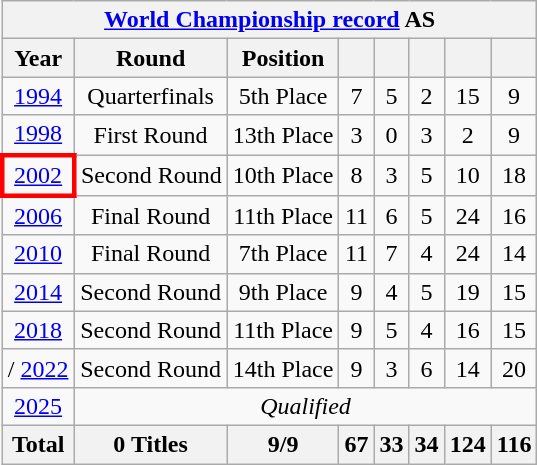<table class="wikitable" style="text-align: center;">
<tr>
<th colspan=8><a href='#'>World Championship record</a> AS </th>
</tr>
<tr>
<th>Year</th>
<th>Round</th>
<th>Position</th>
<th></th>
<th></th>
<th></th>
<th></th>
<th></th>
</tr>
<tr>
<td> <a href='#'>1994</a></td>
<td>Quarterfinals</td>
<td>5th Place</td>
<td>7</td>
<td>5</td>
<td>2</td>
<td>15</td>
<td>9</td>
</tr>
<tr>
<td> <a href='#'>1998</a></td>
<td>First Round</td>
<td>13th Place</td>
<td>3</td>
<td>0</td>
<td>3</td>
<td>2</td>
<td>9</td>
</tr>
<tr>
<td style="border: 3px solid red"> <a href='#'>2002</a></td>
<td>Second Round</td>
<td>10th Place</td>
<td>8</td>
<td>3</td>
<td>5</td>
<td>10</td>
<td>18</td>
</tr>
<tr>
<td> <a href='#'>2006</a></td>
<td>Final Round</td>
<td>11th Place</td>
<td>11</td>
<td>6</td>
<td>5</td>
<td>24</td>
<td>16</td>
</tr>
<tr>
<td> <a href='#'>2010</a></td>
<td>Final Round</td>
<td>7th Place</td>
<td>11</td>
<td>7</td>
<td>4</td>
<td>24</td>
<td>14</td>
</tr>
<tr>
<td> <a href='#'>2014</a></td>
<td>Second Round</td>
<td>9th Place</td>
<td>9</td>
<td>4</td>
<td>5</td>
<td>19</td>
<td>15</td>
</tr>
<tr>
<td> <a href='#'>2018</a></td>
<td>Second Round</td>
<td>11th Place</td>
<td>9</td>
<td>5</td>
<td>4</td>
<td>16</td>
<td>15</td>
</tr>
<tr>
<td>/ <a href='#'>2022</a></td>
<td>Second Round</td>
<td>14th Place</td>
<td>9</td>
<td>3</td>
<td>6</td>
<td>14</td>
<td>20</td>
</tr>
<tr>
<td> <a href='#'>2025</a></td>
<td colspan=7 rowspan=1 align=center><em>Qualified</em></td>
</tr>
<tr>
<th>Total</th>
<th>0 Titles</th>
<th>9/9</th>
<th>67</th>
<th>33</th>
<th>34</th>
<th>124</th>
<th>116</th>
</tr>
</table>
